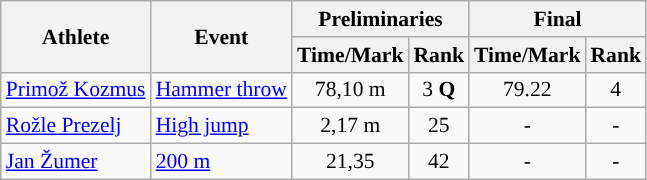<table class=wikitable style="font-size:90%;">
<tr>
<th rowspan=2>Athlete</th>
<th rowspan=2>Event</th>
<th colspan=2>Preliminaries</th>
<th colspan=2>Final</th>
</tr>
<tr>
<th>Time/Mark</th>
<th>Rank</th>
<th>Time/Mark</th>
<th>Rank</th>
</tr>
<tr>
<td><a href='#'>Primož Kozmus</a></td>
<td><a href='#'>Hammer throw</a></td>
<td align="center">78,10 m</td>
<td align="center">3 <strong>Q</strong></td>
<td align="center">79.22</td>
<td align="center">4</td>
</tr>
<tr>
<td><a href='#'>Rožle Prezelj</a></td>
<td><a href='#'>High jump</a></td>
<td align="center">2,17 m</td>
<td align="center">25</td>
<td align="center">-</td>
<td align="center">-</td>
</tr>
<tr>
<td><a href='#'>Jan Žumer</a></td>
<td><a href='#'>200 m</a></td>
<td align="center">21,35</td>
<td align="center">42</td>
<td align="center">-</td>
<td align="center">-</td>
</tr>
</table>
